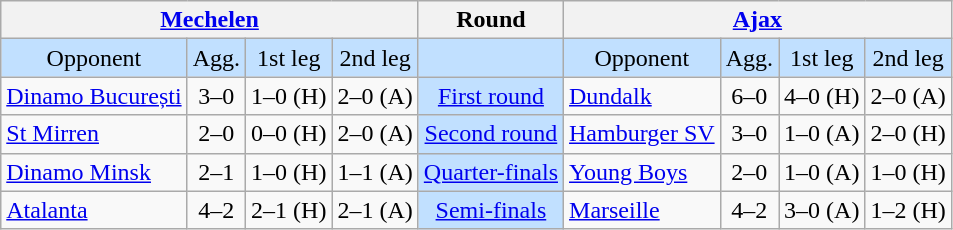<table class="wikitable" style="text-align:center">
<tr>
<th colspan=4> <a href='#'>Mechelen</a></th>
<th>Round</th>
<th colspan=4> <a href='#'>Ajax</a></th>
</tr>
<tr style="background:#c1e0ff">
<td>Opponent</td>
<td>Agg.</td>
<td>1st leg</td>
<td>2nd leg</td>
<td></td>
<td>Opponent</td>
<td>Agg.</td>
<td>1st leg</td>
<td>2nd leg</td>
</tr>
<tr>
<td align=left> <a href='#'>Dinamo București</a></td>
<td>3–0</td>
<td>1–0 (H)</td>
<td>2–0 (A)</td>
<td style="background:#c1e0ff;"><a href='#'>First round</a></td>
<td align=left> <a href='#'>Dundalk</a></td>
<td>6–0</td>
<td>4–0 (H)</td>
<td>2–0 (A)</td>
</tr>
<tr>
<td align=left> <a href='#'>St Mirren</a></td>
<td>2–0</td>
<td>0–0 (H)</td>
<td>2–0 (A)</td>
<td style="background:#c1e0ff;"><a href='#'>Second round</a></td>
<td align=left> <a href='#'>Hamburger SV</a></td>
<td>3–0</td>
<td>1–0 (A)</td>
<td>2–0 (H)</td>
</tr>
<tr>
<td align=left> <a href='#'>Dinamo Minsk</a></td>
<td>2–1</td>
<td>1–0 (H)</td>
<td>1–1 (A)</td>
<td style="background:#c1e0ff;"><a href='#'>Quarter-finals</a></td>
<td align=left> <a href='#'>Young Boys</a></td>
<td>2–0</td>
<td>1–0 (A)</td>
<td>1–0 (H)</td>
</tr>
<tr>
<td align=left> <a href='#'>Atalanta</a></td>
<td>4–2</td>
<td>2–1 (H)</td>
<td>2–1 (A)</td>
<td style="background:#c1e0ff;"><a href='#'>Semi-finals</a></td>
<td align=left> <a href='#'>Marseille</a></td>
<td>4–2</td>
<td>3–0 (A)</td>
<td>1–2 (H)</td>
</tr>
</table>
